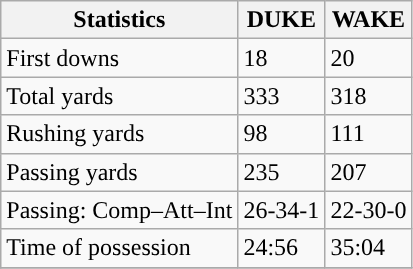<table class="wikitable" style="float: left;">
<tr>
<th>Statistics</th>
<th>DUKE</th>
<th>WAKE</th>
</tr>
<tr>
<td>First downs</td>
<td>18</td>
<td>20</td>
</tr>
<tr>
<td>Total yards</td>
<td>333</td>
<td>318</td>
</tr>
<tr>
<td>Rushing yards</td>
<td>98</td>
<td>111</td>
</tr>
<tr>
<td>Passing yards</td>
<td>235</td>
<td>207</td>
</tr>
<tr>
<td>Passing: Comp–Att–Int</td>
<td>26-34-1</td>
<td>22-30-0</td>
</tr>
<tr>
<td>Time of possession</td>
<td>24:56</td>
<td>35:04</td>
</tr>
<tr>
</tr>
</table>
